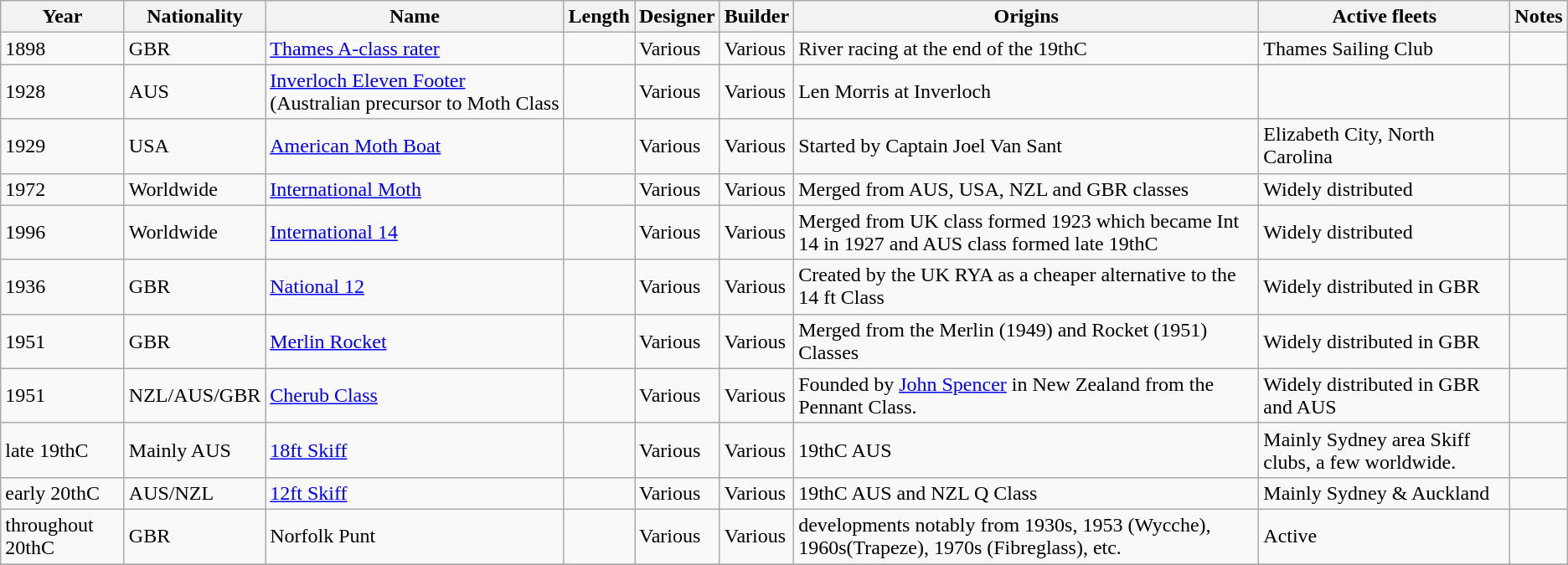<table class="wikitable">
<tr>
<th>Year</th>
<th>Nationality</th>
<th>Name</th>
<th>Length</th>
<th>Designer</th>
<th>Builder</th>
<th>Origins</th>
<th>Active fleets</th>
<th>Notes</th>
</tr>
<tr>
<td>1898</td>
<td>GBR</td>
<td><a href='#'>Thames A-class rater</a></td>
<td></td>
<td>Various</td>
<td>Various</td>
<td>River racing at the end of the 19thC</td>
<td>Thames Sailing Club</td>
<td></td>
</tr>
<tr>
<td>1928</td>
<td>AUS</td>
<td><a href='#'>Inverloch Eleven Footer</a> (Australian precursor to Moth Class</td>
<td></td>
<td>Various</td>
<td>Various</td>
<td>Len Morris at Inverloch</td>
<td></td>
<td></td>
</tr>
<tr>
<td>1929</td>
<td>USA</td>
<td><a href='#'>American Moth Boat</a></td>
<td></td>
<td>Various</td>
<td>Various</td>
<td>Started by Captain Joel Van Sant</td>
<td>Elizabeth City, North Carolina</td>
<td></td>
</tr>
<tr>
<td>1972</td>
<td>Worldwide</td>
<td><a href='#'>International Moth</a></td>
<td></td>
<td>Various</td>
<td>Various</td>
<td>Merged from AUS, USA, NZL and GBR classes</td>
<td>Widely distributed</td>
<td></td>
</tr>
<tr>
<td>1996</td>
<td>Worldwide</td>
<td><a href='#'>International 14</a></td>
<td></td>
<td>Various</td>
<td>Various</td>
<td>Merged from UK class formed 1923 which became Int 14 in 1927 and AUS class formed late 19thC</td>
<td>Widely distributed</td>
<td></td>
</tr>
<tr>
<td>1936</td>
<td>GBR</td>
<td><a href='#'>National 12</a></td>
<td></td>
<td>Various</td>
<td>Various</td>
<td>Created by the UK RYA as a cheaper alternative to the 14 ft Class</td>
<td>Widely distributed in GBR</td>
<td></td>
</tr>
<tr>
<td>1951</td>
<td>GBR</td>
<td><a href='#'>Merlin Rocket</a></td>
<td></td>
<td>Various</td>
<td>Various</td>
<td>Merged from the Merlin (1949) and Rocket (1951) Classes</td>
<td>Widely distributed in GBR</td>
<td></td>
</tr>
<tr>
<td>1951</td>
<td>NZL/AUS/GBR</td>
<td><a href='#'>Cherub Class</a></td>
<td></td>
<td>Various</td>
<td>Various</td>
<td>Founded by <a href='#'>John Spencer</a> in New Zealand from the Pennant Class.</td>
<td>Widely distributed in GBR and AUS</td>
<td></td>
</tr>
<tr>
<td>late 19thC</td>
<td>Mainly AUS</td>
<td><a href='#'>18ft Skiff</a></td>
<td></td>
<td>Various</td>
<td>Various</td>
<td>19thC AUS</td>
<td>Mainly Sydney area Skiff clubs, a few worldwide.</td>
<td></td>
</tr>
<tr>
<td>early 20thC</td>
<td>AUS/NZL</td>
<td><a href='#'>12ft Skiff</a></td>
<td></td>
<td>Various</td>
<td>Various</td>
<td>19thC AUS and NZL Q Class</td>
<td>Mainly Sydney & Auckland</td>
<td></td>
</tr>
<tr>
<td>throughout 20thC</td>
<td>GBR</td>
<td>Norfolk Punt</td>
<td></td>
<td>Various</td>
<td>Various</td>
<td>developments notably from 1930s, 1953 (Wycche), 1960s(Trapeze), 1970s (Fibreglass), etc.</td>
<td>Active</td>
<td></td>
</tr>
<tr>
</tr>
</table>
